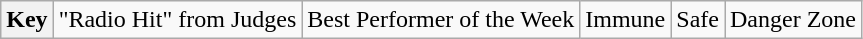<table class="wikitable">
<tr>
<th>Key</th>
<td> "Radio Hit" from Judges</td>
<td> Best Performer of the Week</td>
<td> Immune</td>
<td> Safe</td>
<td> Danger Zone</td>
</tr>
</table>
